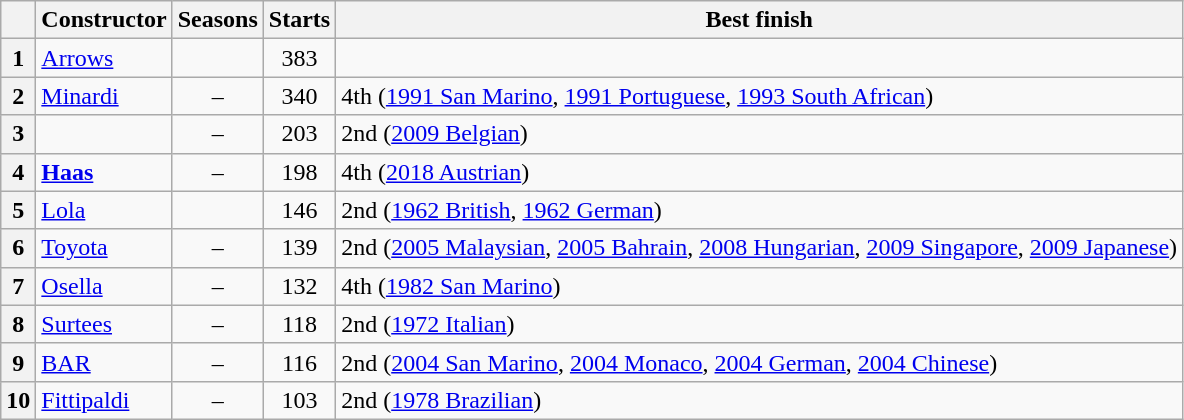<table class="wikitable">
<tr>
<th></th>
<th>Constructor</th>
<th>Seasons</th>
<th>Starts</th>
<th>Best finish</th>
</tr>
<tr align="center">
<th>1</th>
<td align=left> <a href='#'>Arrows</a></td>
<td></td>
<td>383</td>
<td align=left></td>
</tr>
<tr align="center">
<th>2</th>
<td align=left> <a href='#'>Minardi</a></td>
<td>–</td>
<td>340</td>
<td align=left>4th (<a href='#'>1991 San Marino</a>, <a href='#'>1991 Portuguese</a>, <a href='#'>1993 South African</a>)</td>
</tr>
<tr align="center">
<th>3</th>
<td align=left></td>
<td>–</td>
<td>203</td>
<td align=left>2nd (<a href='#'>2009 Belgian</a>)</td>
</tr>
<tr align="center">
<th>4</th>
<td align=left> <strong><a href='#'>Haas</a></strong></td>
<td>–</td>
<td>198</td>
<td align=left>4th (<a href='#'>2018 Austrian</a>)</td>
</tr>
<tr align="center">
<th>5</th>
<td align=left> <a href='#'>Lola</a></td>
<td></td>
<td>146</td>
<td align=left>2nd (<a href='#'>1962 British</a>, <a href='#'>1962 German</a>)</td>
</tr>
<tr align="center">
<th>6</th>
<td align=left> <a href='#'>Toyota</a></td>
<td>–</td>
<td>139</td>
<td align=left>2nd (<a href='#'>2005 Malaysian</a>, <a href='#'>2005 Bahrain</a>, <a href='#'>2008 Hungarian</a>, <a href='#'>2009 Singapore</a>, <a href='#'>2009 Japanese</a>)</td>
</tr>
<tr align="center">
<th>7</th>
<td align=left> <a href='#'>Osella</a></td>
<td>–</td>
<td>132</td>
<td align=left>4th (<a href='#'>1982 San Marino</a>)</td>
</tr>
<tr align="center">
<th>8</th>
<td align=left> <a href='#'>Surtees</a></td>
<td>–</td>
<td>118</td>
<td align=left>2nd (<a href='#'>1972 Italian</a>)</td>
</tr>
<tr align="center">
<th>9</th>
<td align=left> <a href='#'>BAR</a></td>
<td>–</td>
<td>116</td>
<td align=left>2nd (<a href='#'>2004 San Marino</a>, <a href='#'>2004 Monaco</a>, <a href='#'>2004 German</a>, <a href='#'>2004 Chinese</a>)</td>
</tr>
<tr align="center">
<th>10</th>
<td align=left> <a href='#'>Fittipaldi</a></td>
<td>–</td>
<td>103</td>
<td align=left>2nd (<a href='#'>1978 Brazilian</a>)<br></td>
</tr>
</table>
